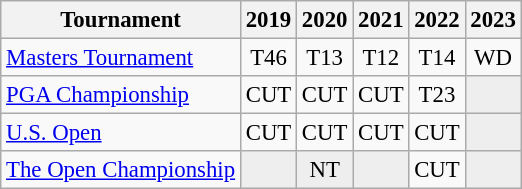<table class="wikitable" style="font-size:95%;text-align:center;">
<tr>
<th>Tournament</th>
<th>2019</th>
<th>2020</th>
<th>2021</th>
<th>2022</th>
<th>2023</th>
</tr>
<tr>
<td align=left><a href='#'>Masters Tournament</a></td>
<td>T46</td>
<td>T13</td>
<td>T12</td>
<td>T14</td>
<td>WD</td>
</tr>
<tr>
<td align=left><a href='#'>PGA Championship</a></td>
<td>CUT</td>
<td>CUT</td>
<td>CUT</td>
<td>T23</td>
<td style="background:#eeeeee;"></td>
</tr>
<tr>
<td align=left><a href='#'>U.S. Open</a></td>
<td>CUT</td>
<td>CUT</td>
<td>CUT</td>
<td>CUT</td>
<td style="background:#eeeeee;"></td>
</tr>
<tr>
<td align=left><a href='#'>The Open Championship</a></td>
<td style="background:#eeeeee;"></td>
<td style="background:#eeeeee;">NT</td>
<td style="background:#eeeeee;"></td>
<td>CUT</td>
<td style="background:#eeeeee;"></td>
</tr>
</table>
